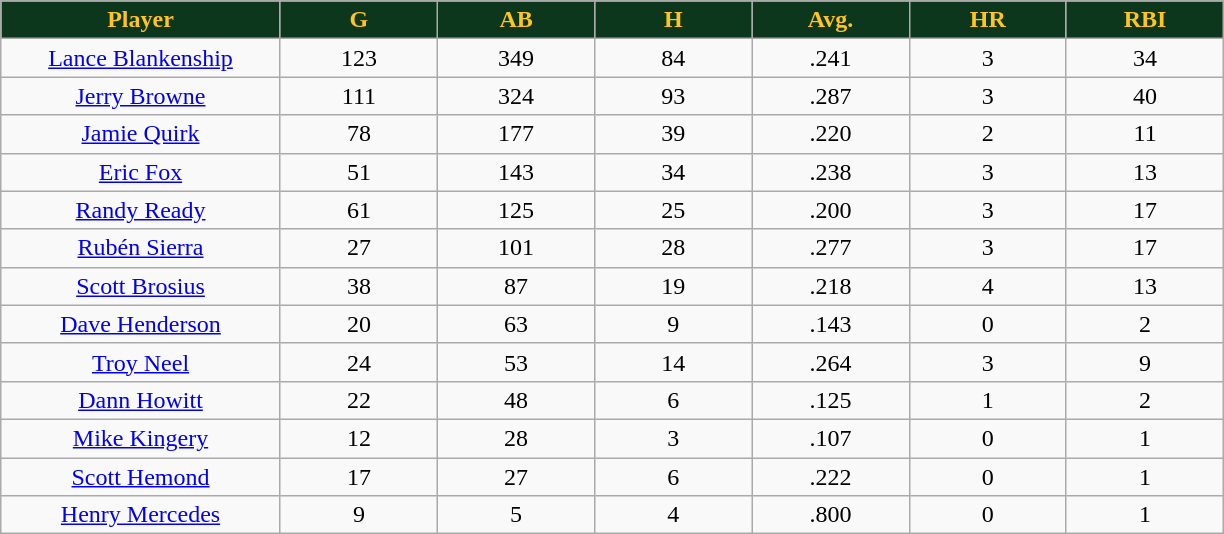<table class="wikitable sortable">
<tr>
<th style="background:#0C371D;color:#ffc322;" width="16%">Player</th>
<th style="background:#0C371D;color:#ffc322;" width="9%">G</th>
<th style="background:#0C371D;color:#ffc322;" width="9%">AB</th>
<th style="background:#0C371D;color:#ffc322;" width="9%">H</th>
<th style="background:#0C371D;color:#ffc322;" width="9%">Avg.</th>
<th style="background:#0C371D;color:#ffc322;" width="9%">HR</th>
<th style="background:#0C371D;color:#ffc322;" width="9%">RBI</th>
</tr>
<tr align="center">
<td><a href='#'>Lance Blankenship</a></td>
<td>123</td>
<td>349</td>
<td>84</td>
<td>.241</td>
<td>3</td>
<td>34</td>
</tr>
<tr align="center">
<td><a href='#'>Jerry Browne</a></td>
<td>111</td>
<td>324</td>
<td>93</td>
<td>.287</td>
<td>3</td>
<td>40</td>
</tr>
<tr align="center">
<td><a href='#'>Jamie Quirk</a></td>
<td>78</td>
<td>177</td>
<td>39</td>
<td>.220</td>
<td>2</td>
<td>11</td>
</tr>
<tr align=center>
<td><a href='#'>Eric Fox</a></td>
<td>51</td>
<td>143</td>
<td>34</td>
<td>.238</td>
<td>3</td>
<td>13</td>
</tr>
<tr align=center>
<td><a href='#'>Randy Ready</a></td>
<td>61</td>
<td>125</td>
<td>25</td>
<td>.200</td>
<td>3</td>
<td>17</td>
</tr>
<tr align=center>
<td><a href='#'>Rubén Sierra</a></td>
<td>27</td>
<td>101</td>
<td>28</td>
<td>.277</td>
<td>3</td>
<td>17</td>
</tr>
<tr align="center">
<td><a href='#'>Scott Brosius</a></td>
<td>38</td>
<td>87</td>
<td>19</td>
<td>.218</td>
<td>4</td>
<td>13</td>
</tr>
<tr align=center>
<td><a href='#'>Dave Henderson</a></td>
<td>20</td>
<td>63</td>
<td>9</td>
<td>.143</td>
<td>0</td>
<td>2</td>
</tr>
<tr align=center>
<td><a href='#'>Troy Neel</a></td>
<td>24</td>
<td>53</td>
<td>14</td>
<td>.264</td>
<td>3</td>
<td>9</td>
</tr>
<tr align="center">
<td><a href='#'>Dann Howitt</a></td>
<td>22</td>
<td>48</td>
<td>6</td>
<td>.125</td>
<td>1</td>
<td>2</td>
</tr>
<tr align="center">
<td><a href='#'>Mike Kingery</a></td>
<td>12</td>
<td>28</td>
<td>3</td>
<td>.107</td>
<td>0</td>
<td>1</td>
</tr>
<tr align="center">
<td><a href='#'>Scott Hemond</a></td>
<td>17</td>
<td>27</td>
<td>6</td>
<td>.222</td>
<td>0</td>
<td>1</td>
</tr>
<tr align="center">
<td><a href='#'>Henry Mercedes</a></td>
<td>9</td>
<td>5</td>
<td>4</td>
<td>.800</td>
<td>0</td>
<td>1</td>
</tr>
</table>
